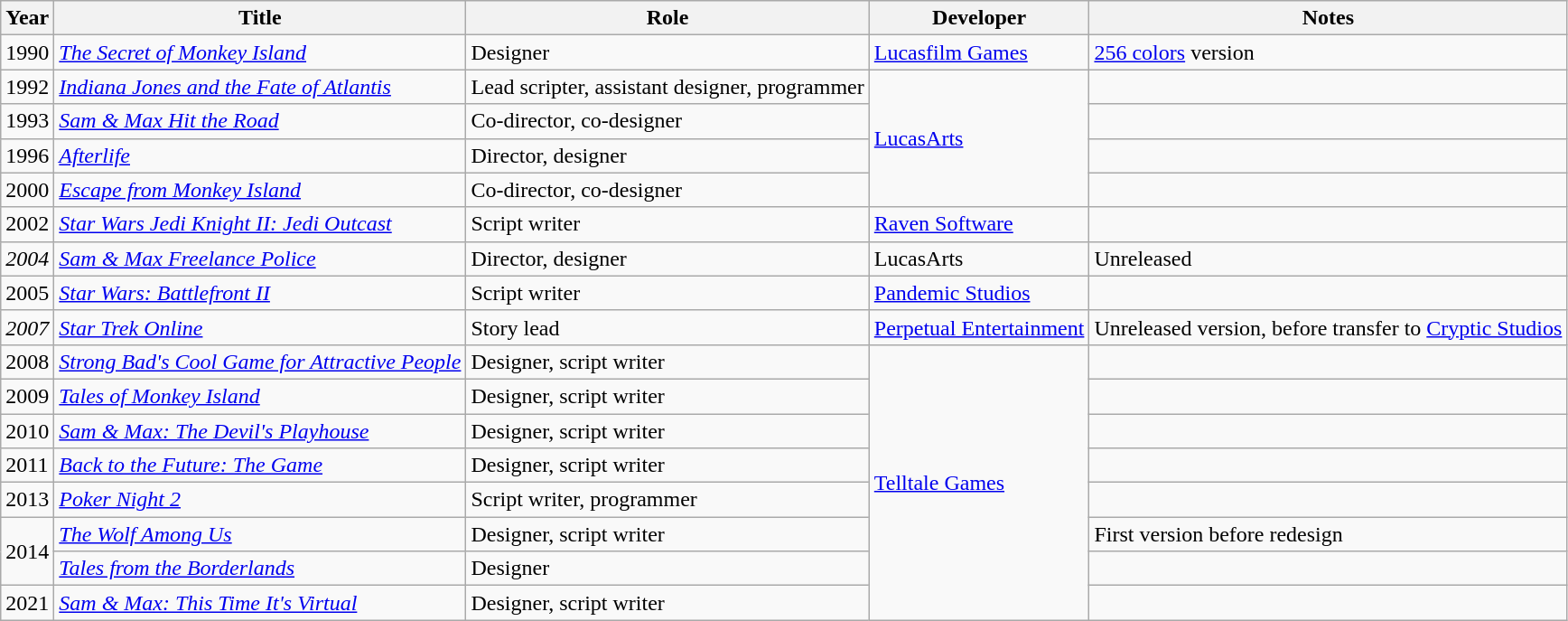<table class="wikitable sortable">
<tr>
<th>Year</th>
<th>Title</th>
<th>Role</th>
<th>Developer</th>
<th>Notes</th>
</tr>
<tr>
<td>1990</td>
<td><em><a href='#'>The Secret of Monkey Island</a></em></td>
<td>Designer</td>
<td><a href='#'>Lucasfilm Games</a></td>
<td><a href='#'>256 colors</a> version</td>
</tr>
<tr>
<td>1992</td>
<td><em><a href='#'>Indiana Jones and the Fate of Atlantis</a></em></td>
<td>Lead scripter, assistant designer, programmer</td>
<td rowspan=4><a href='#'>LucasArts</a></td>
<td></td>
</tr>
<tr>
<td>1993</td>
<td><em><a href='#'>Sam & Max Hit the Road</a></em></td>
<td>Co-director, co-designer</td>
<td></td>
</tr>
<tr>
<td>1996</td>
<td><em><a href='#'>Afterlife</a></em></td>
<td>Director, designer</td>
<td></td>
</tr>
<tr>
<td>2000</td>
<td><em><a href='#'>Escape from Monkey Island</a></em></td>
<td>Co-director, co-designer</td>
<td></td>
</tr>
<tr>
<td>2002</td>
<td><em><a href='#'>Star Wars Jedi Knight II: Jedi Outcast</a></em></td>
<td>Script writer</td>
<td><a href='#'>Raven Software</a></td>
<td></td>
</tr>
<tr>
<td><em>2004</em></td>
<td><em><a href='#'>Sam & Max Freelance Police</a></em></td>
<td>Director, designer</td>
<td>LucasArts</td>
<td>Unreleased</td>
</tr>
<tr>
<td>2005</td>
<td><em><a href='#'>Star Wars: Battlefront II</a></em></td>
<td>Script writer</td>
<td><a href='#'>Pandemic Studios</a></td>
<td></td>
</tr>
<tr>
<td><em>2007</em></td>
<td><em><a href='#'>Star Trek Online</a></em></td>
<td>Story lead</td>
<td><a href='#'>Perpetual Entertainment</a></td>
<td>Unreleased version, before transfer to <a href='#'>Cryptic Studios</a></td>
</tr>
<tr>
<td>2008</td>
<td><em><a href='#'>Strong Bad's Cool Game for Attractive People</a></em></td>
<td>Designer, script writer</td>
<td rowspan=8><a href='#'>Telltale Games</a></td>
<td></td>
</tr>
<tr>
<td>2009</td>
<td><em><a href='#'>Tales of Monkey Island</a></em></td>
<td>Designer, script writer</td>
<td></td>
</tr>
<tr>
<td>2010</td>
<td><em><a href='#'>Sam & Max: The Devil's Playhouse</a></em></td>
<td>Designer, script writer</td>
<td></td>
</tr>
<tr>
<td>2011</td>
<td><em><a href='#'>Back to the Future: The Game</a></em></td>
<td>Designer, script writer</td>
<td></td>
</tr>
<tr>
<td>2013</td>
<td><em><a href='#'>Poker Night 2</a></em></td>
<td>Script writer, programmer</td>
<td></td>
</tr>
<tr>
<td rowspan=2>2014</td>
<td><em><a href='#'>The Wolf Among Us</a></em></td>
<td>Designer, script writer</td>
<td>First version before redesign</td>
</tr>
<tr>
<td><em><a href='#'>Tales from the Borderlands</a></em></td>
<td>Designer</td>
<td></td>
</tr>
<tr>
<td>2021</td>
<td><em><a href='#'>Sam & Max: This Time It's Virtual</a></em></td>
<td>Designer, script writer</td>
<td></td>
</tr>
</table>
